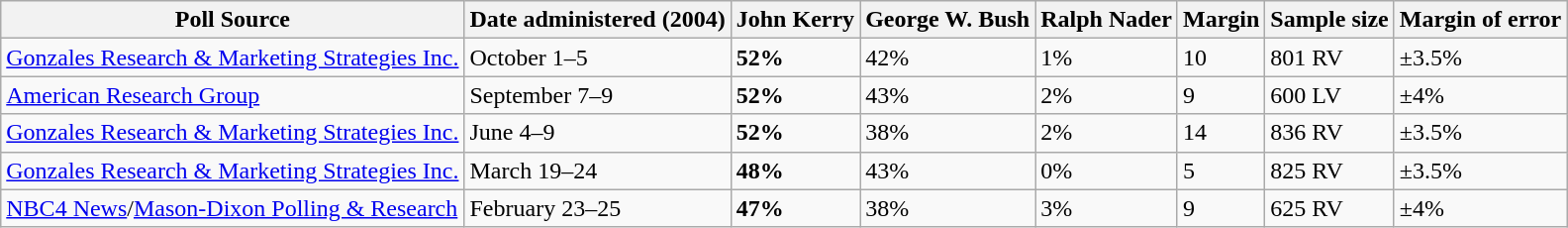<table class="wikitable">
<tr>
<th>Poll Source</th>
<th>Date administered (2004)</th>
<th>John Kerry</th>
<th>George W. Bush</th>
<th>Ralph Nader</th>
<th>Margin</th>
<th>Sample size</th>
<th>Margin of error</th>
</tr>
<tr>
<td><a href='#'>Gonzales Research & Marketing Strategies Inc.</a></td>
<td>October 1–5</td>
<td><strong>52%</strong></td>
<td>42%</td>
<td>1%</td>
<td>10</td>
<td>801 RV</td>
<td>±3.5%</td>
</tr>
<tr>
<td><a href='#'>American Research Group</a></td>
<td>September 7–9</td>
<td><strong>52%</strong></td>
<td>43%</td>
<td>2%</td>
<td>9</td>
<td>600 LV</td>
<td>±4%</td>
</tr>
<tr>
<td><a href='#'>Gonzales Research & Marketing Strategies Inc.</a></td>
<td>June 4–9</td>
<td><strong>52%</strong></td>
<td>38%</td>
<td>2%</td>
<td>14</td>
<td>836 RV</td>
<td>±3.5%</td>
</tr>
<tr>
<td><a href='#'>Gonzales Research & Marketing Strategies Inc.</a></td>
<td>March 19–24</td>
<td><strong>48%</strong></td>
<td>43%</td>
<td>0%</td>
<td>5</td>
<td>825 RV</td>
<td>±3.5%</td>
</tr>
<tr>
<td><a href='#'>NBC4 News</a>/<a href='#'>Mason-Dixon Polling & Research</a></td>
<td>February 23–25</td>
<td><strong>47%</strong></td>
<td>38%</td>
<td>3%</td>
<td>9</td>
<td>625 RV</td>
<td>±4%</td>
</tr>
</table>
